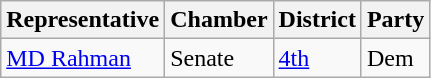<table class="wikitable">
<tr>
<th>Representative</th>
<th>Chamber</th>
<th>District</th>
<th>Party</th>
</tr>
<tr>
<td><a href='#'>MD Rahman</a></td>
<td>Senate</td>
<td><a href='#'>4th</a></td>
<td>Dem</td>
</tr>
</table>
